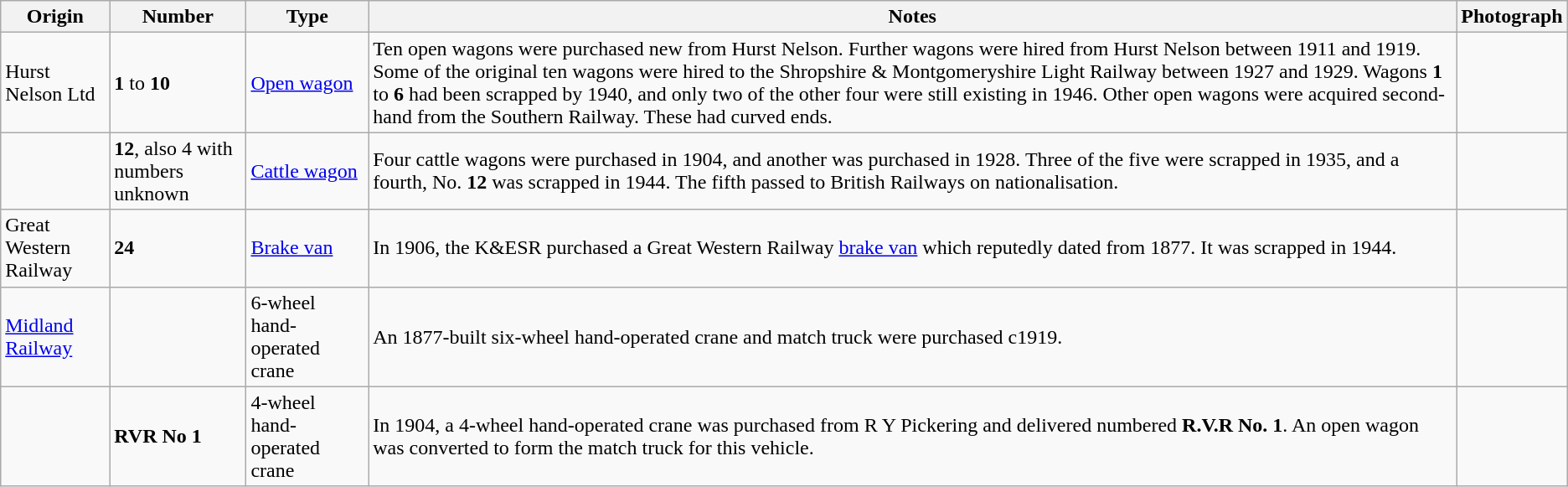<table class="wikitable">
<tr>
<th>Origin</th>
<th>Number</th>
<th>Type</th>
<th>Notes</th>
<th>Photograph</th>
</tr>
<tr>
<td>Hurst Nelson Ltd</td>
<td><strong>1</strong> to <strong>10</strong></td>
<td><a href='#'>Open wagon</a></td>
<td>Ten open wagons were purchased new from Hurst Nelson. Further wagons were hired from Hurst Nelson between 1911 and 1919. Some of the original ten wagons were hired to the Shropshire & Montgomeryshire Light Railway between 1927 and 1929. Wagons <strong>1</strong> to <strong>6</strong> had been scrapped by 1940, and only two of the other four were still existing in 1946. Other open wagons were acquired second-hand from the Southern Railway. These had curved ends.</td>
<td></td>
</tr>
<tr>
<td></td>
<td><strong>12</strong>, also 4 with numbers unknown</td>
<td><a href='#'>Cattle wagon</a></td>
<td>Four cattle wagons were purchased in 1904, and another was purchased in 1928. Three of the five were scrapped in 1935, and a fourth, No. <strong>12</strong> was scrapped in 1944. The fifth passed to British Railways on nationalisation.</td>
<td></td>
</tr>
<tr>
<td>Great Western Railway</td>
<td><strong>24</strong></td>
<td><a href='#'>Brake van</a></td>
<td>In 1906, the K&ESR purchased a Great Western Railway <a href='#'>brake van</a> which reputedly dated from 1877. It was scrapped in 1944.</td>
<td></td>
</tr>
<tr>
<td><a href='#'>Midland Railway</a></td>
<td></td>
<td>6-wheel hand-operated crane</td>
<td>An 1877-built six-wheel hand-operated crane and match truck were purchased c1919.</td>
<td></td>
</tr>
<tr>
<td></td>
<td><strong>RVR No 1</strong></td>
<td>4-wheel hand-operated crane</td>
<td>In 1904, a 4-wheel hand-operated crane was purchased from R Y Pickering and delivered numbered <strong>R.V.R No. 1</strong>. An open wagon was converted to form the match truck for this vehicle.</td>
<td></td>
</tr>
</table>
